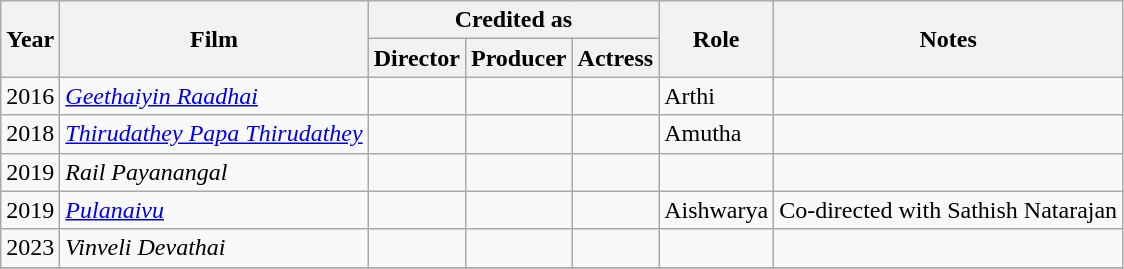<table class="wikitable sortable">
<tr>
<th rowspan=2>Year</th>
<th rowspan=2>Film</th>
<th colspan=3>Credited as</th>
<th rowspan=2>Role</th>
<th rowspan=2>Notes</th>
</tr>
<tr>
<th>Director</th>
<th>Producer</th>
<th>Actress</th>
</tr>
<tr>
<td>2016</td>
<td><em><a href='#'>Geethaiyin Raadhai</a></em></td>
<td></td>
<td></td>
<td></td>
<td>Arthi</td>
<td></td>
</tr>
<tr>
<td>2018</td>
<td><em><a href='#'>Thirudathey Papa Thirudathey</a></em></td>
<td></td>
<td></td>
<td></td>
<td>Amutha</td>
<td></td>
</tr>
<tr>
<td>2019</td>
<td><em>Rail Payanangal</em></td>
<td></td>
<td></td>
<td></td>
<td></td>
<td></td>
</tr>
<tr>
<td>2019</td>
<td><em><a href='#'>Pulanaivu</a></em></td>
<td></td>
<td></td>
<td></td>
<td>Aishwarya</td>
<td>Co-directed with Sathish Natarajan</td>
</tr>
<tr>
<td>2023</td>
<td><em>Vinveli Devathai</em></td>
<td></td>
<td></td>
<td></td>
<td></td>
<td></td>
</tr>
<tr>
</tr>
</table>
